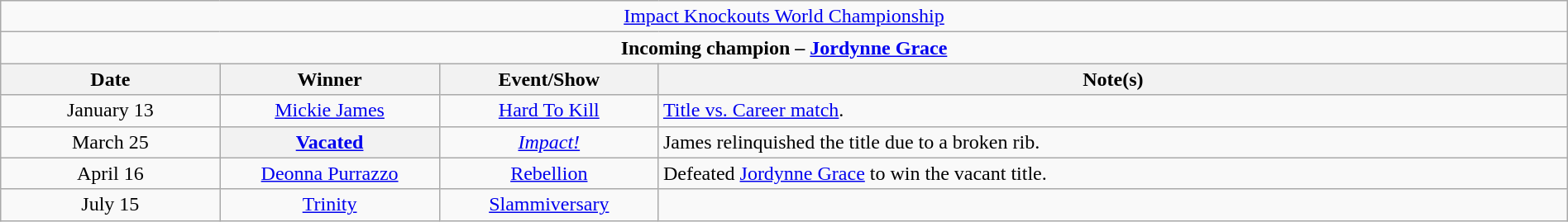<table class="wikitable" style="text-align:center; width:100%;">
<tr>
<td colspan="5" style="text-align: center;"><a href='#'>Impact Knockouts World Championship</a></td>
</tr>
<tr>
<td colspan="5" style="text-align: center;"><strong>Incoming champion – <a href='#'>Jordynne Grace</a></strong></td>
</tr>
<tr>
<th width=14%>Date</th>
<th width=14%>Winner</th>
<th width=14%>Event/Show</th>
<th width=58%>Note(s)</th>
</tr>
<tr>
<td>January 13</td>
<td><a href='#'>Mickie James</a></td>
<td><a href='#'>Hard To Kill</a></td>
<td align=left><a href='#'>Title vs. Career match</a>.</td>
</tr>
<tr>
<td>March 25<br></td>
<th><a href='#'>Vacated</a></th>
<td><a href='#'><em>Impact!</em></a></td>
<td align=left>James relinquished the title due to a broken rib.</td>
</tr>
<tr>
<td>April 16</td>
<td><a href='#'>Deonna Purrazzo</a></td>
<td><a href='#'>Rebellion</a></td>
<td align=left>Defeated <a href='#'>Jordynne Grace</a> to win the vacant title.</td>
</tr>
<tr>
<td>July 15</td>
<td><a href='#'>Trinity</a></td>
<td><a href='#'>Slammiversary</a></td>
<td></td>
</tr>
</table>
